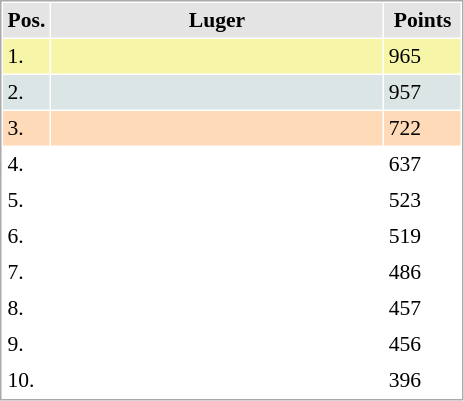<table cellspacing="1" cellpadding="3" style="border:1px solid #aaa; font-size:90%;">
<tr style="background:#e4e4e4;">
<th style="width:10px;">Pos.</th>
<th style="width:215px;">Luger</th>
<th style="width:45px;">Points</th>
</tr>
<tr style="background:#f7f6a8;">
<td>1.</td>
<td align="left"><strong></strong></td>
<td>965</td>
</tr>
<tr style="background:#dce5e5;">
<td>2.</td>
<td align="left"></td>
<td>957</td>
</tr>
<tr style="background:#ffdab9;">
<td>3.</td>
<td align="left"></td>
<td>722</td>
</tr>
<tr>
<td>4.</td>
<td align="left"></td>
<td>637</td>
</tr>
<tr>
<td>5.</td>
<td align="left"></td>
<td>523</td>
</tr>
<tr>
<td>6.</td>
<td align="left"></td>
<td>519</td>
</tr>
<tr>
<td>7.</td>
<td align="left"></td>
<td>486</td>
</tr>
<tr>
<td>8.</td>
<td align="left"></td>
<td>457</td>
</tr>
<tr>
<td>9.</td>
<td align="left"></td>
<td>456</td>
</tr>
<tr>
<td>10.</td>
<td align="left"></td>
<td>396</td>
</tr>
</table>
